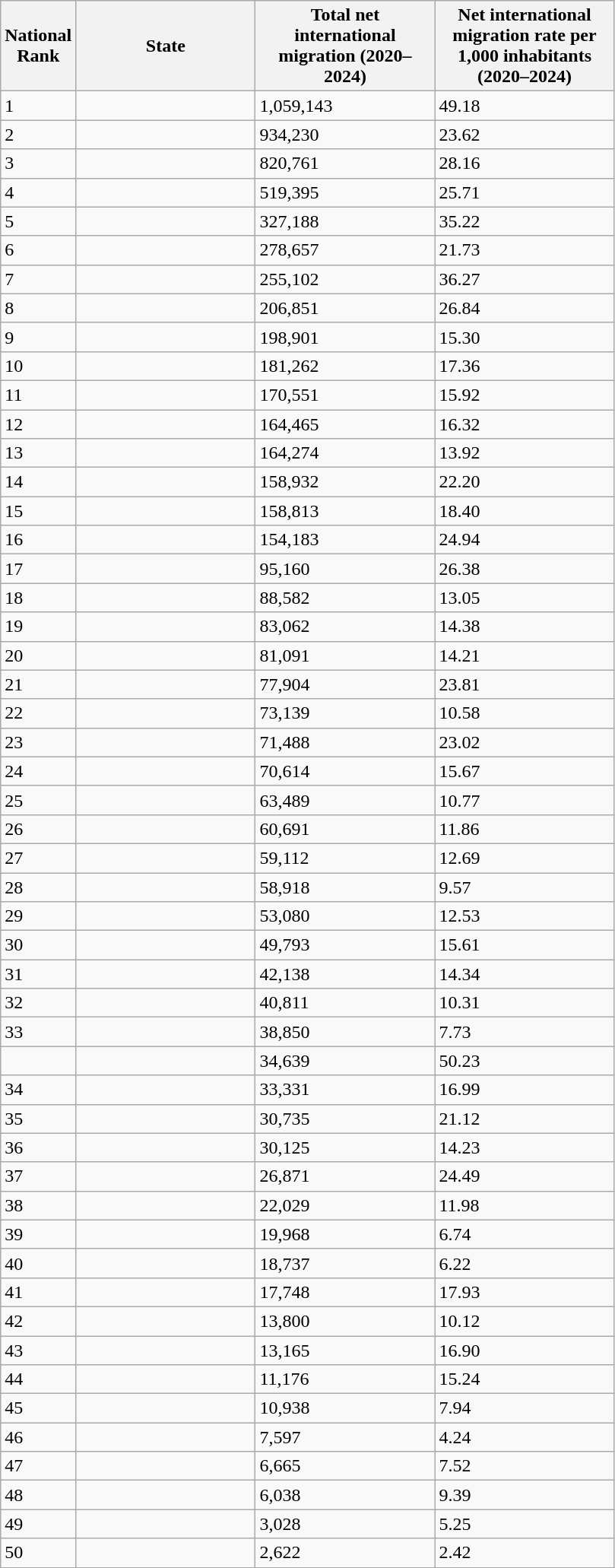<table class="wikitable sortable">
<tr>
<th ! scope="col" style="width: 50px;">National Rank</th>
<th scope="col" style="width: 150px;">State</th>
<th scope="col" style="width: 150px;">Total net international migration (2020–2024)</th>
<th scope="col" style="width: 150px;">Net international migration rate per 1,000 inhabitants (2020–2024)</th>
</tr>
<tr>
<td>1</td>
<td></td>
<td>1,059,143</td>
<td>49.18</td>
</tr>
<tr>
<td>2</td>
<td></td>
<td>934,230</td>
<td>23.62</td>
</tr>
<tr>
<td>3</td>
<td></td>
<td>820,761</td>
<td>28.16</td>
</tr>
<tr>
<td>4</td>
<td></td>
<td>519,395</td>
<td>25.71</td>
</tr>
<tr>
<td>5</td>
<td></td>
<td>327,188</td>
<td>35.22</td>
</tr>
<tr>
<td>6</td>
<td></td>
<td>278,657</td>
<td>21.73</td>
</tr>
<tr>
<td>7</td>
<td></td>
<td>255,102</td>
<td>36.27</td>
</tr>
<tr>
<td>8</td>
<td></td>
<td>206,851</td>
<td>26.84</td>
</tr>
<tr>
<td>9</td>
<td></td>
<td>198,901</td>
<td>15.30</td>
</tr>
<tr>
<td>10</td>
<td></td>
<td>181,262</td>
<td>17.36</td>
</tr>
<tr>
<td>11</td>
<td></td>
<td>170,551</td>
<td>15.92</td>
</tr>
<tr>
<td>12</td>
<td></td>
<td>164,465</td>
<td>16.32</td>
</tr>
<tr>
<td>13</td>
<td></td>
<td>164,274</td>
<td>13.92</td>
</tr>
<tr>
<td>14</td>
<td></td>
<td>158,932</td>
<td>22.20</td>
</tr>
<tr>
<td>15</td>
<td></td>
<td>158,813</td>
<td>18.40</td>
</tr>
<tr>
<td>16</td>
<td></td>
<td>154,183</td>
<td>24.94</td>
</tr>
<tr>
<td>17</td>
<td></td>
<td>95,160</td>
<td>26.38</td>
</tr>
<tr>
<td>18</td>
<td></td>
<td>88,582</td>
<td>13.05</td>
</tr>
<tr>
<td>19</td>
<td></td>
<td>83,062</td>
<td>14.38</td>
</tr>
<tr>
<td>20</td>
<td></td>
<td>81,091</td>
<td>14.21</td>
</tr>
<tr>
<td>21</td>
<td></td>
<td>77,904</td>
<td>23.81</td>
</tr>
<tr>
<td>22</td>
<td></td>
<td>73,139</td>
<td>10.58</td>
</tr>
<tr>
<td>23</td>
<td></td>
<td>71,488</td>
<td>23.02</td>
</tr>
<tr>
<td>24</td>
<td></td>
<td>70,614</td>
<td>15.67</td>
</tr>
<tr>
<td>25</td>
<td></td>
<td>63,489</td>
<td>10.77</td>
</tr>
<tr>
<td>26</td>
<td></td>
<td>60,691</td>
<td>11.86</td>
</tr>
<tr>
<td>27</td>
<td></td>
<td>59,112</td>
<td>12.69</td>
</tr>
<tr>
<td>28</td>
<td></td>
<td>58,918</td>
<td>9.57</td>
</tr>
<tr>
<td>29</td>
<td></td>
<td>53,080</td>
<td>12.53</td>
</tr>
<tr>
<td>30</td>
<td></td>
<td>49,793</td>
<td>15.61</td>
</tr>
<tr>
<td>31</td>
<td></td>
<td>42,138</td>
<td>14.34</td>
</tr>
<tr>
<td>32</td>
<td></td>
<td>40,811</td>
<td>10.31</td>
</tr>
<tr>
<td>33</td>
<td></td>
<td>38,850</td>
<td>7.73</td>
</tr>
<tr>
<td></td>
<td></td>
<td>34,639</td>
<td>50.23</td>
</tr>
<tr>
<td>34</td>
<td></td>
<td>33,331</td>
<td>16.99</td>
</tr>
<tr>
<td>35</td>
<td></td>
<td>30,735</td>
<td>21.12</td>
</tr>
<tr>
<td>36</td>
<td></td>
<td>30,125</td>
<td>14.23</td>
</tr>
<tr>
<td>37</td>
<td></td>
<td>26,871</td>
<td>24.49</td>
</tr>
<tr>
<td>38</td>
<td></td>
<td>22,029</td>
<td>11.98</td>
</tr>
<tr>
<td>39</td>
<td></td>
<td>19,968</td>
<td>6.74</td>
</tr>
<tr>
<td>40</td>
<td></td>
<td>18,737</td>
<td>6.22</td>
</tr>
<tr>
<td>41</td>
<td></td>
<td>17,748</td>
<td>17.93</td>
</tr>
<tr>
<td>42</td>
<td></td>
<td>13,800</td>
<td>10.12</td>
</tr>
<tr>
<td>43</td>
<td></td>
<td>13,165</td>
<td>16.90</td>
</tr>
<tr>
<td>44</td>
<td></td>
<td>11,176</td>
<td>15.24</td>
</tr>
<tr>
<td>45</td>
<td></td>
<td>10,938</td>
<td>7.94</td>
</tr>
<tr>
<td>46</td>
<td></td>
<td>7,597</td>
<td>4.24</td>
</tr>
<tr>
<td>47</td>
<td></td>
<td>6,665</td>
<td>7.52</td>
</tr>
<tr>
<td>48</td>
<td></td>
<td>6,038</td>
<td>9.39</td>
</tr>
<tr>
<td>49</td>
<td></td>
<td>3,028</td>
<td>5.25</td>
</tr>
<tr>
<td>50</td>
<td></td>
<td>2,622</td>
<td>2.42</td>
</tr>
</table>
